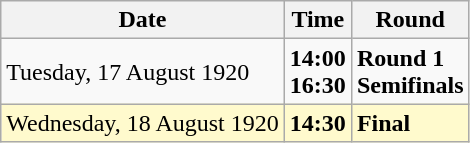<table class="wikitable">
<tr>
<th>Date</th>
<th>Time</th>
<th>Round</th>
</tr>
<tr>
<td>Tuesday, 17 August 1920</td>
<td><strong>14:00</strong><br><strong>16:30</strong></td>
<td><strong>Round 1</strong><br><strong>Semifinals</strong></td>
</tr>
<tr style=background:lemonchiffon>
<td>Wednesday, 18 August 1920</td>
<td><strong>14:30</strong></td>
<td><strong>Final</strong></td>
</tr>
</table>
